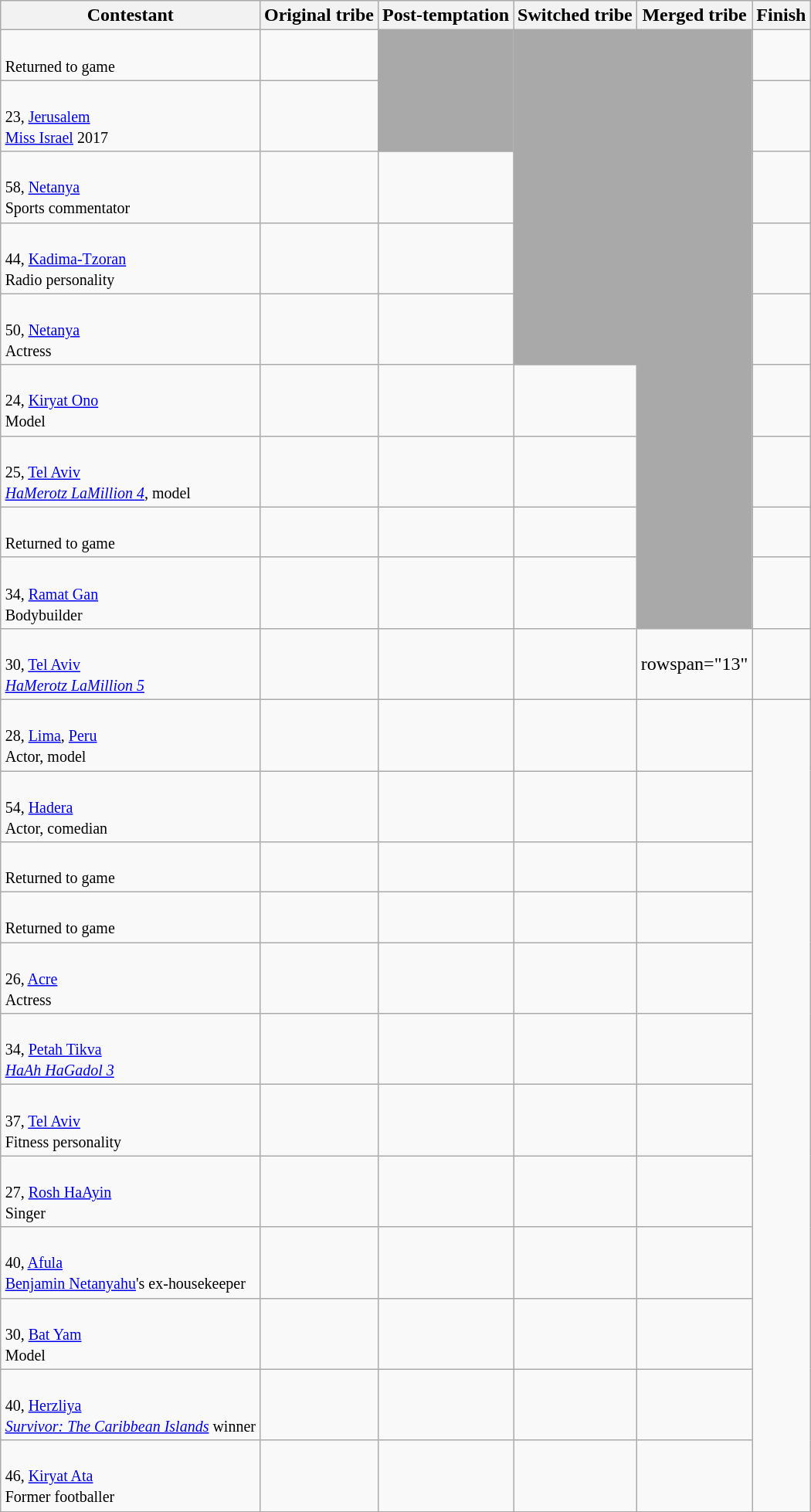<table class="wikitable sortable nowrap" style="margin:auto; text-align:center">
<tr>
<th>Contestant</th>
<th>Original tribe</th>
<th>Post-temptation</th>
<th>Switched tribe</th>
<th>Merged tribe</th>
<th>Finish</th>
</tr>
<tr>
<td align="left"><em></em><br><small>Returned to game</small></td>
<td></td>
<td rowspan="2" bgcolor="darkgrey"></td>
<td rowspan="5" bgcolor="darkgrey"></td>
<td rowspan="9" bgcolor="darkgrey"></td>
<td></td>
</tr>
<tr>
<td align="left"><strong></strong><br><small>23, <a href='#'>Jerusalem</a><br><a href='#'>Miss Israel</a> 2017</small></td>
<td></td>
<td></td>
</tr>
<tr>
<td align="left"><strong></strong><br><small>58, <a href='#'>Netanya</a><br>Sports commentator</small></td>
<td></td>
<td></td>
<td></td>
</tr>
<tr>
<td align="left"><strong></strong><br><small>44, <a href='#'>Kadima-Tzoran</a><br>Radio personality</small></td>
<td></td>
<td></td>
<td></td>
</tr>
<tr>
<td align="left"><strong></strong><br><small>50, <a href='#'>Netanya</a><br>Actress</small></td>
<td></td>
<td></td>
<td></td>
</tr>
<tr>
<td align="left"><strong></strong><br><small>24, <a href='#'>Kiryat Ono</a><br>Model</small></td>
<td></td>
<td></td>
<td></td>
<td></td>
</tr>
<tr>
<td align="left"><strong></strong><br><small>25, <a href='#'>Tel Aviv</a><br><em><a href='#'>HaMerotz LaMillion 4</a></em>, model</small></td>
<td></td>
<td></td>
<td></td>
<td></td>
</tr>
<tr>
<td align="left"><em></em><br><small>Returned to game</small></td>
<td></td>
<td></td>
<td></td>
<td></td>
</tr>
<tr>
<td align="left"><strong></strong><br><small>34, <a href='#'>Ramat Gan</a><br>Bodybuilder</small></td>
<td></td>
<td></td>
<td></td>
<td></td>
</tr>
<tr>
<td align="left"><strong></strong><br><small>30, <a href='#'>Tel Aviv</a><br><em><a href='#'>HaMerotz LaMillion 5</a></em></small></td>
<td></td>
<td></td>
<td></td>
<td>rowspan="13" </td>
<td></td>
</tr>
<tr>
<td align="left"><strong></strong><br><small>28, <a href='#'>Lima</a>, <a href='#'>Peru</a><br>Actor, model</small></td>
<td></td>
<td></td>
<td></td>
<td></td>
</tr>
<tr>
<td align="left"><strong></strong><br><small>54, <a href='#'>Hadera</a><br>Actor, comedian</small></td>
<td></td>
<td></td>
<td></td>
<td></td>
</tr>
<tr>
<td align="left"><em></em><br><small>Returned to game</small></td>
<td></td>
<td></td>
<td></td>
<td></td>
</tr>
<tr>
<td align="left"><em></em><br><small>Returned to game</small></td>
<td></td>
<td></td>
<td></td>
<td></td>
</tr>
<tr>
<td align="left"><strong></strong><br><small>26, <a href='#'>Acre</a><br>Actress</small></td>
<td></td>
<td></td>
<td></td>
<td></td>
</tr>
<tr>
<td align="left"><strong></strong><br><small>34, <a href='#'>Petah Tikva</a><br><em><a href='#'>HaAh HaGadol 3</a></em></small></td>
<td></td>
<td></td>
<td></td>
<td></td>
</tr>
<tr>
<td align="left"><strong></strong><br><small>37, <a href='#'>Tel Aviv</a><br>Fitness personality</small></td>
<td></td>
<td></td>
<td></td>
<td></td>
</tr>
<tr>
<td align="left"><strong></strong><br><small>27, <a href='#'>Rosh HaAyin</a><br>Singer</small></td>
<td></td>
<td></td>
<td></td>
<td></td>
</tr>
<tr>
<td align="left"><strong></strong><br><small>40, <a href='#'>Afula</a><br><a href='#'>Benjamin Netanyahu</a>'s ex-housekeeper</small></td>
<td></td>
<td></td>
<td></td>
<td></td>
</tr>
<tr>
<td align="left"><strong></strong><br><small>30, <a href='#'>Bat Yam</a><br>Model</small></td>
<td></td>
<td></td>
<td></td>
<td></td>
</tr>
<tr>
<td align="left"><strong></strong><br><small>40, <a href='#'>Herzliya</a><br><em><a href='#'>Survivor: The Caribbean Islands</a></em> winner</small></td>
<td></td>
<td></td>
<td></td>
<td></td>
</tr>
<tr>
<td align="left"><strong></strong><br><small>46, <a href='#'>Kiryat Ata</a><br>Former footballer</small></td>
<td></td>
<td></td>
<td></td>
<td></td>
</tr>
</table>
